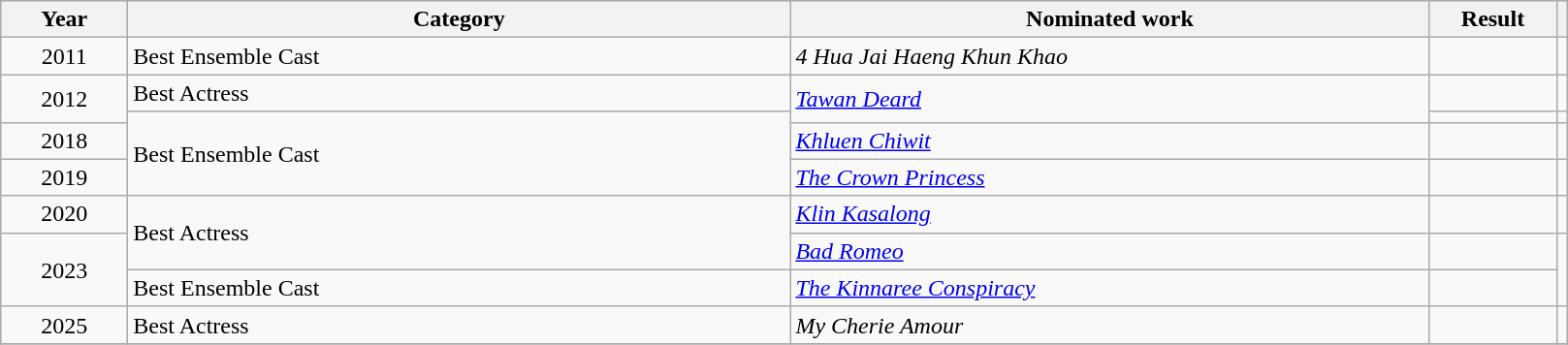<table class=wikitable>
<tr>
<th scope="col" style="width:5em;">Year</th>
<th scope="col" style="width:28em;">Category</th>
<th scope="col" style="width:27em;">Nominated work</th>
<th scope="col" style="width:5em;">Result</th>
<th scope="col" class="unsortable"></th>
</tr>
<tr>
<td style="text-align:center;">2011</td>
<td>Best Ensemble Cast</td>
<td><em>4 Hua Jai Haeng Khun Khao</em></td>
<td></td>
<td style="text-align:center"></td>
</tr>
<tr>
<td rowspan="2" style="text-align:center;">2012</td>
<td>Best Actress</td>
<td rowspan="2"><em><a href='#'>Tawan Deard</a></em></td>
<td></td>
<td style="text-align:center"></td>
</tr>
<tr>
<td rowspan="3">Best Ensemble Cast</td>
<td></td>
<td style="text-align:center"></td>
</tr>
<tr>
<td style="text-align:center;">2018</td>
<td><em><a href='#'>Khluen Chiwit</a></em></td>
<td></td>
<td style="text-align:center"></td>
</tr>
<tr>
<td style="text-align:center;">2019</td>
<td><em><a href='#'>The Crown Princess</a></em></td>
<td></td>
<td style="text-align:center"></td>
</tr>
<tr>
<td style="text-align:center;">2020</td>
<td rowspan="2">Best Actress</td>
<td><em><a href='#'>Klin Kasalong</a></em></td>
<td></td>
<td style="text-align:center"></td>
</tr>
<tr>
<td rowspan="2" style="text-align:center;">2023</td>
<td><em><a href='#'>Bad Romeo</a></em></td>
<td></td>
<td rowspan="2" style="text-align:center"></td>
</tr>
<tr>
<td>Best Ensemble Cast</td>
<td><em><a href='#'>The Kinnaree Conspiracy</a></em></td>
<td></td>
</tr>
<tr>
<td style="text-align:center;">2025</td>
<td>Best Actress</td>
<td><em>My Cherie Amour	</em></td>
<td></td>
<td style="text-align:center"></td>
</tr>
<tr>
</tr>
</table>
